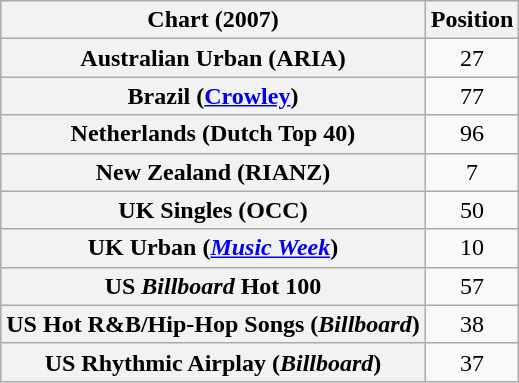<table class="wikitable sortable plainrowheaders" style="text-align:center">
<tr>
<th>Chart (2007)</th>
<th>Position</th>
</tr>
<tr>
<th scope="row">Australian Urban (ARIA)</th>
<td>27</td>
</tr>
<tr>
<th scope="row">Brazil (<a href='#'>Crowley</a>)</th>
<td>77</td>
</tr>
<tr>
<th scope="row">Netherlands (Dutch Top 40)</th>
<td>96</td>
</tr>
<tr>
<th scope="row">New Zealand (RIANZ)</th>
<td>7</td>
</tr>
<tr>
<th scope="row">UK Singles (OCC)</th>
<td>50</td>
</tr>
<tr>
<th scope="row">UK Urban (<em><a href='#'>Music Week</a></em>)</th>
<td>10</td>
</tr>
<tr>
<th scope="row">US <em>Billboard</em> Hot 100</th>
<td>57</td>
</tr>
<tr>
<th scope="row">US Hot R&B/Hip-Hop Songs (<em>Billboard</em>)</th>
<td>38</td>
</tr>
<tr>
<th scope="row">US Rhythmic Airplay (<em>Billboard</em>)</th>
<td>37</td>
</tr>
</table>
